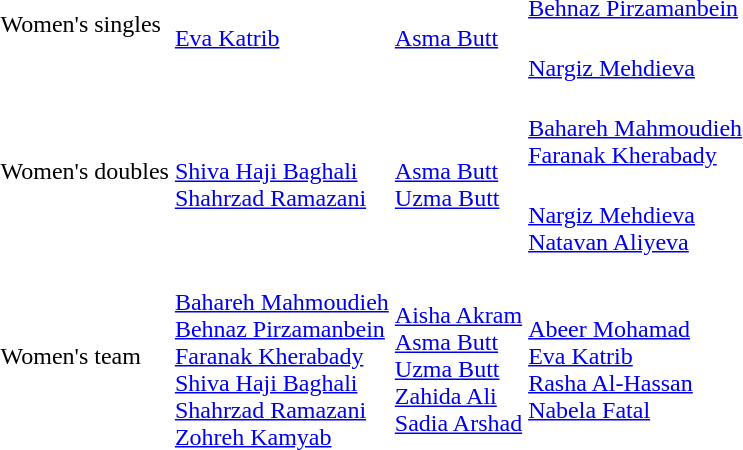<table>
<tr>
<td rowspan=2>Women's singles</td>
<td rowspan=2><br><a href='#'>Eva Katrib</a></td>
<td rowspan=2><br><a href='#'>Asma Butt</a></td>
<td><br><a href='#'>Behnaz Pirzamanbein</a></td>
</tr>
<tr>
<td><br><a href='#'>Nargiz Mehdieva</a></td>
</tr>
<tr>
<td rowspan=2>Women's doubles</td>
<td rowspan=2><br><a href='#'>Shiva Haji Baghali</a><br><a href='#'>Shahrzad Ramazani</a></td>
<td rowspan=2><br><a href='#'>Asma Butt</a><br><a href='#'>Uzma Butt</a></td>
<td><br><a href='#'>Bahareh Mahmoudieh</a><br><a href='#'>Faranak Kherabady</a></td>
</tr>
<tr>
<td><br><a href='#'>Nargiz Mehdieva</a><br><a href='#'>Natavan Aliyeva</a></td>
</tr>
<tr>
<td>Women's team</td>
<td><br><a href='#'>Bahareh Mahmoudieh</a><br><a href='#'>Behnaz Pirzamanbein</a><br><a href='#'>Faranak Kherabady</a><br><a href='#'>Shiva Haji Baghali</a><br><a href='#'>Shahrzad Ramazani</a><br><a href='#'>Zohreh Kamyab</a></td>
<td><br><a href='#'>Aisha Akram</a><br><a href='#'>Asma Butt</a><br><a href='#'>Uzma Butt</a><br><a href='#'>Zahida Ali</a><br><a href='#'>Sadia Arshad</a></td>
<td><br><a href='#'>Abeer Mohamad</a><br><a href='#'>Eva Katrib</a><br><a href='#'>Rasha Al-Hassan</a><br><a href='#'>Nabela Fatal</a></td>
</tr>
</table>
